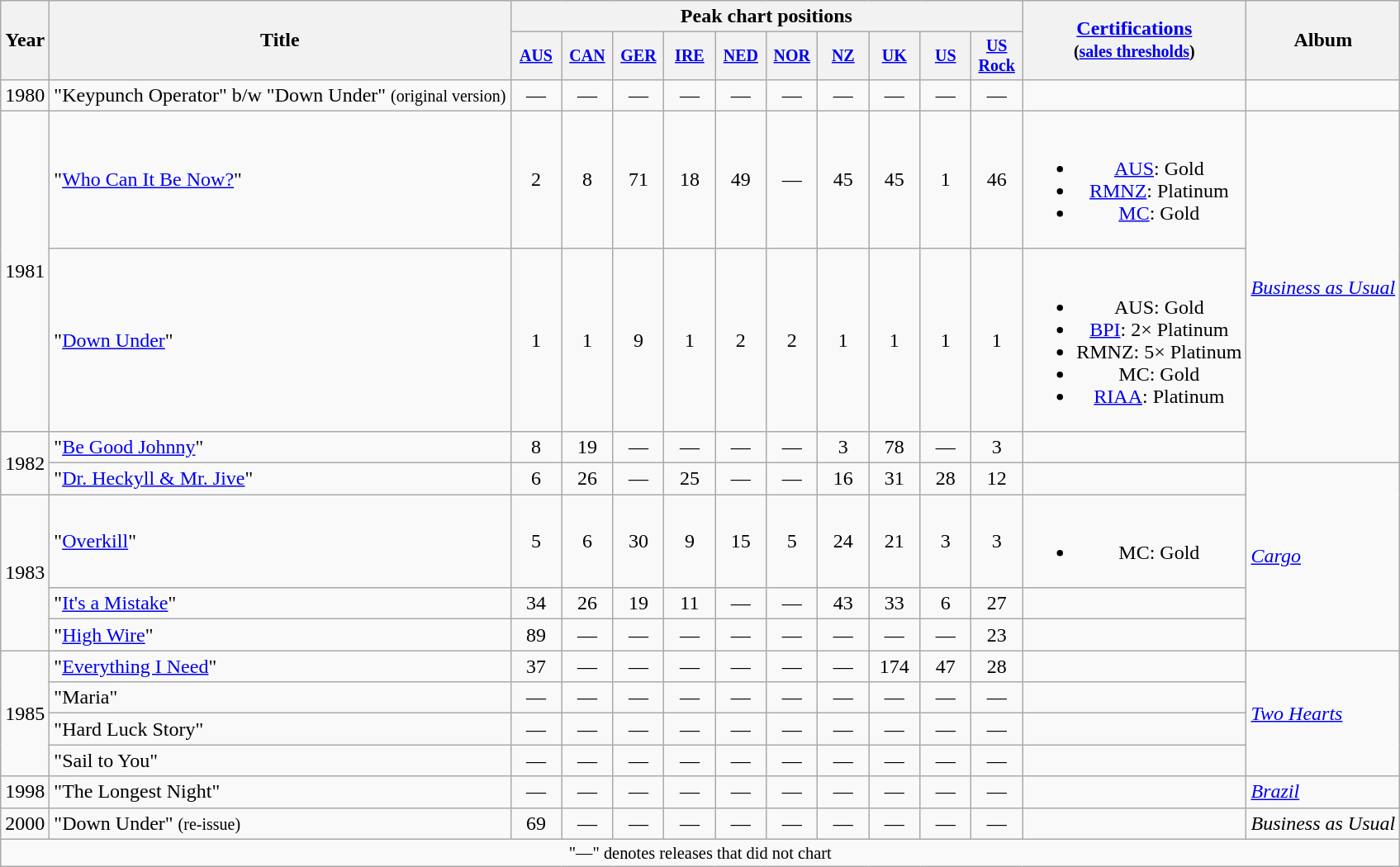<table class="wikitable" style="text-align:center;">
<tr>
<th scope="col" rowspan="2">Year</th>
<th scope="col" rowspan="2">Title</th>
<th scope="col" colspan="10">Peak chart positions</th>
<th scope="col" rowspan="2"><a href='#'>Certifications</a><br><small>(<a href='#'>sales thresholds</a>)</small></th>
<th scope="col" rowspan="2">Album</th>
</tr>
<tr style="font-size:smaller;">
<th scope="col" width="35"><a href='#'>AUS</a><br></th>
<th scope="col" width="35"><a href='#'>CAN</a></th>
<th scope="col" width="35"><a href='#'>GER</a><br></th>
<th scope="col" width="35"><a href='#'>IRE</a><br></th>
<th scope="col" width="35"><a href='#'>NED</a><br></th>
<th scope="col" width="35"><a href='#'>NOR</a><br></th>
<th scope="col" width="35"><a href='#'>NZ</a><br></th>
<th scope="col" width="35"><a href='#'>UK</a><br></th>
<th scope="col" width="35"><a href='#'>US</a><br></th>
<th scope="col" width="35"><a href='#'>US<br>Rock</a><br></th>
</tr>
<tr>
<td>1980</td>
<td align="left">"Keypunch Operator" b/w "Down Under" <small>(original version)</small></td>
<td>—</td>
<td>—</td>
<td>—</td>
<td>—</td>
<td>—</td>
<td>—</td>
<td>—</td>
<td>—</td>
<td>—</td>
<td>—</td>
<td></td>
<td></td>
</tr>
<tr>
<td rowspan=2>1981</td>
<td align="left">"<a href='#'>Who Can It Be Now?</a>"</td>
<td>2</td>
<td>8</td>
<td>71</td>
<td>18</td>
<td>49</td>
<td>—</td>
<td>45</td>
<td>45</td>
<td>1</td>
<td>46</td>
<td><br><ul><li><a href='#'>AUS</a>: Gold</li><li><a href='#'>RMNZ</a>: Platinum</li><li><a href='#'>MC</a>: Gold</li></ul></td>
<td align="left" rowspan="3"><em><a href='#'>Business as Usual</a></em></td>
</tr>
<tr>
<td align="left">"<a href='#'>Down Under</a>"</td>
<td>1</td>
<td>1</td>
<td>9</td>
<td>1</td>
<td>2</td>
<td>2</td>
<td>1</td>
<td>1</td>
<td>1</td>
<td>1</td>
<td><br><ul><li>AUS: Gold</li><li><a href='#'>BPI</a>: 2× Platinum</li><li>RMNZ: 5× Platinum</li><li>MC: Gold</li><li><a href='#'>RIAA</a>: Platinum</li></ul></td>
</tr>
<tr>
<td rowspan=2>1982</td>
<td align="left">"<a href='#'>Be Good Johnny</a>"</td>
<td>8</td>
<td>19</td>
<td>—</td>
<td>—</td>
<td>—</td>
<td>—</td>
<td>3</td>
<td>78</td>
<td>—</td>
<td>3</td>
<td></td>
</tr>
<tr>
<td align="left">"<a href='#'>Dr. Heckyll &  Mr. Jive</a>"</td>
<td>6</td>
<td>26</td>
<td>—</td>
<td>25</td>
<td>—</td>
<td>—</td>
<td>16</td>
<td>31</td>
<td>28</td>
<td>12</td>
<td></td>
<td align="left" rowspan="4"><em><a href='#'>Cargo</a></em></td>
</tr>
<tr>
<td rowspan=3>1983</td>
<td align="left">"<a href='#'>Overkill</a>"</td>
<td>5</td>
<td>6</td>
<td>30</td>
<td>9</td>
<td>15</td>
<td>5</td>
<td>24</td>
<td>21</td>
<td>3</td>
<td>3</td>
<td><br><ul><li>MC: Gold</li></ul></td>
</tr>
<tr>
<td align="left">"<a href='#'>It's a Mistake</a>"</td>
<td>34</td>
<td>26</td>
<td>19</td>
<td>11</td>
<td>—</td>
<td>—</td>
<td>43</td>
<td>33</td>
<td>6</td>
<td>27</td>
<td></td>
</tr>
<tr>
<td align="left">"<a href='#'>High Wire</a>"</td>
<td>89</td>
<td>—</td>
<td>—</td>
<td>—</td>
<td>—</td>
<td>—</td>
<td>—</td>
<td>—</td>
<td>—</td>
<td>23</td>
<td></td>
</tr>
<tr>
<td rowspan=4>1985</td>
<td align="left">"<a href='#'>Everything I Need</a>"</td>
<td>37</td>
<td>—</td>
<td>—</td>
<td>—</td>
<td>—</td>
<td>—</td>
<td>—</td>
<td>174</td>
<td>47</td>
<td>28</td>
<td></td>
<td align="left" rowspan="4"><em><a href='#'>Two Hearts</a></em></td>
</tr>
<tr>
<td align="left">"Maria"</td>
<td>—</td>
<td>—</td>
<td>—</td>
<td>—</td>
<td>—</td>
<td>—</td>
<td>—</td>
<td>—</td>
<td>—</td>
<td>—</td>
<td></td>
</tr>
<tr>
<td align="left">"Hard Luck Story"</td>
<td>—</td>
<td>—</td>
<td>—</td>
<td>—</td>
<td>—</td>
<td>—</td>
<td>—</td>
<td>—</td>
<td>—</td>
<td>—</td>
<td></td>
</tr>
<tr>
<td align="left">"Sail to You"</td>
<td>—</td>
<td>—</td>
<td>—</td>
<td>—</td>
<td>—</td>
<td>—</td>
<td>—</td>
<td>—</td>
<td>—</td>
<td>—</td>
<td></td>
</tr>
<tr>
<td>1998</td>
<td align="left">"The Longest Night"</td>
<td>—</td>
<td>—</td>
<td>—</td>
<td>—</td>
<td>—</td>
<td>—</td>
<td>—</td>
<td>—</td>
<td>—</td>
<td>—</td>
<td></td>
<td align="left"><em><a href='#'>Brazil</a></em></td>
</tr>
<tr>
<td>2000</td>
<td align="left">"Down Under" <small>(re-issue)</small></td>
<td>69</td>
<td>—</td>
<td>—</td>
<td>—</td>
<td>—</td>
<td>—</td>
<td>—</td>
<td>—</td>
<td>—</td>
<td>—</td>
<td></td>
<td align="left"><em>Business as Usual</em></td>
</tr>
<tr>
<td colspan="15" style="font-size:85%">"—" denotes releases that did not chart</td>
</tr>
</table>
